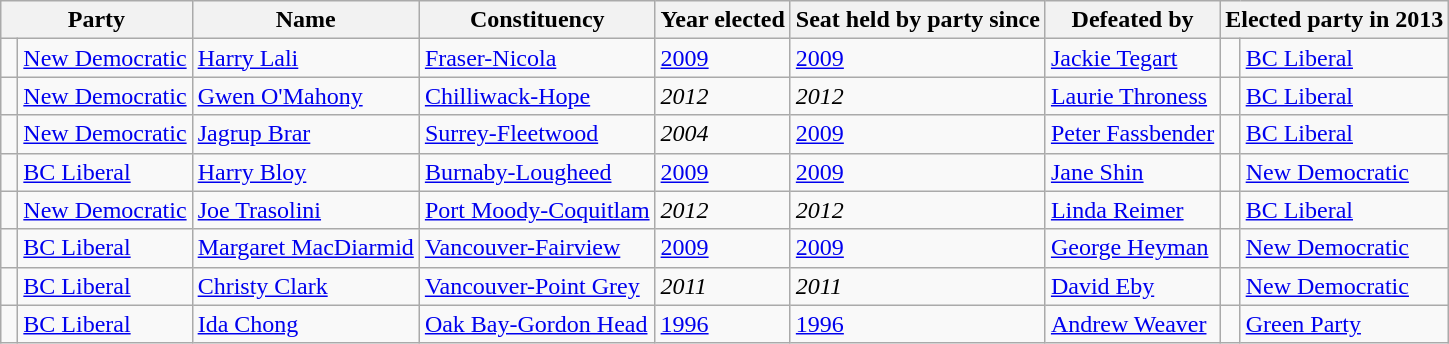<table class="wikitable sortable">
<tr>
<th colspan="2">Party</th>
<th>Name</th>
<th>Constituency</th>
<th>Year elected</th>
<th>Seat held by party since</th>
<th>Defeated by</th>
<th colspan="2">Elected party in 2013</th>
</tr>
<tr>
<td> </td>
<td><a href='#'>New Democratic</a></td>
<td><a href='#'>Harry Lali</a></td>
<td><a href='#'>Fraser-Nicola</a></td>
<td><a href='#'>2009</a></td>
<td><a href='#'>2009</a></td>
<td><a href='#'>Jackie Tegart</a></td>
<td> </td>
<td><a href='#'>BC Liberal</a></td>
</tr>
<tr>
<td> </td>
<td><a href='#'>New Democratic</a></td>
<td><a href='#'>Gwen O'Mahony</a></td>
<td><a href='#'>Chilliwack-Hope</a></td>
<td><em>2012</em></td>
<td><em>2012</em></td>
<td><a href='#'>Laurie Throness</a></td>
<td> </td>
<td><a href='#'>BC Liberal</a></td>
</tr>
<tr>
<td> </td>
<td><a href='#'>New Democratic</a></td>
<td><a href='#'>Jagrup Brar</a></td>
<td><a href='#'>Surrey-Fleetwood</a></td>
<td><em>2004</em></td>
<td><a href='#'>2009</a></td>
<td><a href='#'>Peter Fassbender</a></td>
<td> </td>
<td><a href='#'>BC Liberal</a></td>
</tr>
<tr>
<td> </td>
<td><a href='#'>BC Liberal</a></td>
<td><a href='#'>Harry Bloy</a></td>
<td><a href='#'>Burnaby-Lougheed</a></td>
<td><a href='#'>2009</a></td>
<td><a href='#'>2009</a></td>
<td><a href='#'>Jane Shin</a></td>
<td> </td>
<td><a href='#'>New Democratic</a></td>
</tr>
<tr>
<td> </td>
<td><a href='#'>New Democratic</a></td>
<td><a href='#'>Joe Trasolini</a></td>
<td><a href='#'>Port Moody-Coquitlam</a></td>
<td><em>2012</em></td>
<td><em>2012</em></td>
<td><a href='#'>Linda Reimer</a></td>
<td> </td>
<td><a href='#'>BC Liberal</a></td>
</tr>
<tr>
<td> </td>
<td><a href='#'>BC Liberal</a></td>
<td><a href='#'>Margaret MacDiarmid</a></td>
<td><a href='#'>Vancouver-Fairview</a></td>
<td><a href='#'>2009</a></td>
<td><a href='#'>2009</a></td>
<td><a href='#'>George Heyman</a></td>
<td> </td>
<td><a href='#'>New Democratic</a></td>
</tr>
<tr>
<td> </td>
<td><a href='#'>BC Liberal</a></td>
<td><a href='#'>Christy Clark</a></td>
<td><a href='#'>Vancouver-Point Grey</a></td>
<td><em>2011</em></td>
<td><em>2011</em></td>
<td><a href='#'>David Eby</a></td>
<td> </td>
<td><a href='#'>New Democratic</a></td>
</tr>
<tr>
<td> </td>
<td><a href='#'>BC Liberal</a></td>
<td><a href='#'>Ida Chong</a></td>
<td><a href='#'>Oak Bay-Gordon Head</a></td>
<td><a href='#'>1996</a></td>
<td><a href='#'>1996</a></td>
<td><a href='#'>Andrew Weaver</a></td>
<td> </td>
<td><a href='#'>Green Party</a></td>
</tr>
</table>
